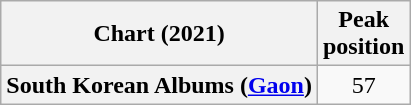<table class="wikitable plainrowheaders" style="text-align:center">
<tr>
<th scope="col">Chart (2021)</th>
<th scope="col">Peak<br>position</th>
</tr>
<tr>
<th scope="row">South Korean Albums (<a href='#'>Gaon</a>)</th>
<td>57</td>
</tr>
</table>
